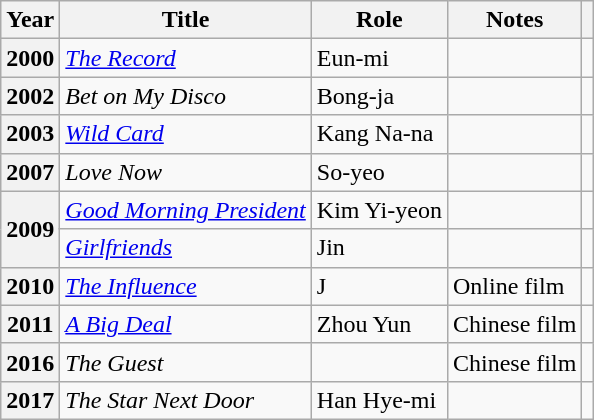<table class="wikitable plainrowheaders sortable">
<tr>
<th scope="col">Year</th>
<th scope="col">Title</th>
<th scope="col">Role</th>
<th scope="col" class="unsortable">Notes</th>
<th scope="col" class="unsortable"></th>
</tr>
<tr>
<th scope="row">2000</th>
<td><em><a href='#'>The Record</a></em></td>
<td>Eun-mi</td>
<td></td>
<td style="text-align:center"></td>
</tr>
<tr>
<th scope="row">2002</th>
<td><em>Bet on My Disco</em></td>
<td>Bong-ja</td>
<td></td>
<td style="text-align:center"></td>
</tr>
<tr>
<th scope="row">2003</th>
<td><em><a href='#'>Wild Card</a></em></td>
<td>Kang Na-na</td>
<td></td>
<td style="text-align:center"></td>
</tr>
<tr>
<th scope="row">2007</th>
<td><em>Love Now</em></td>
<td>So-yeo</td>
<td></td>
<td style="text-align:center"></td>
</tr>
<tr>
<th scope="row" rowspan="2">2009</th>
<td><em><a href='#'>Good Morning President</a></em></td>
<td>Kim Yi-yeon</td>
<td></td>
<td style="text-align:center"></td>
</tr>
<tr>
<td><em><a href='#'>Girlfriends</a></em></td>
<td>Jin</td>
<td></td>
<td style="text-align:center"></td>
</tr>
<tr>
<th scope="row">2010</th>
<td><em><a href='#'>The Influence</a></em></td>
<td>J</td>
<td>Online film</td>
<td style="text-align:center"></td>
</tr>
<tr>
<th scope="row">2011</th>
<td><em><a href='#'>A Big Deal</a></em></td>
<td>Zhou Yun</td>
<td>Chinese film</td>
<td style="text-align:center"></td>
</tr>
<tr>
<th scope="row">2016</th>
<td><em>The Guest</em></td>
<td></td>
<td>Chinese film</td>
<td style="text-align:center"></td>
</tr>
<tr>
<th scope="row">2017</th>
<td><em>The Star Next Door</em></td>
<td>Han Hye-mi</td>
<td></td>
<td style="text-align:center"></td>
</tr>
</table>
